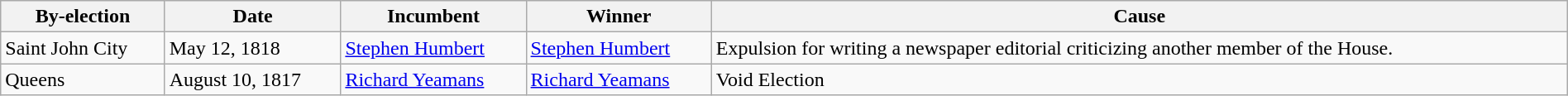<table class=wikitable style="width:100%">
<tr>
<th>By-election</th>
<th>Date</th>
<th>Incumbent</th>
<th>Winner</th>
<th>Cause</th>
</tr>
<tr>
<td>Saint John City</td>
<td>May 12, 1818</td>
<td><a href='#'>Stephen Humbert</a></td>
<td><a href='#'>Stephen Humbert</a></td>
<td>Expulsion for writing a newspaper editorial criticizing another member of the House.</td>
</tr>
<tr>
<td>Queens</td>
<td>August 10, 1817</td>
<td><a href='#'>Richard Yeamans</a></td>
<td><a href='#'>Richard Yeamans</a></td>
<td>Void Election</td>
</tr>
</table>
